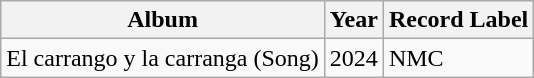<table class="wikitable">
<tr>
<th>Album</th>
<th>Year</th>
<th>Record Label</th>
</tr>
<tr>
<td>El carrango y la carranga (Song)</td>
<td>2024</td>
<td>NMC</td>
</tr>
</table>
